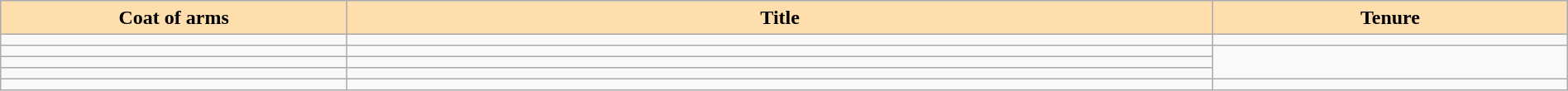<table width = "100%" border = 1 border="1" cellpadding="4" cellspacing="0" style="margin: 0.5em 1em 0.5em 0; background: #f9f9f9; border: 1px #aaa solid; border-collapse: collapse;">
<tr>
<th width = "4%" bgcolor = "#FFDEAD">Coat of arms</th>
<th width = "10%" bgcolor = "#FFDEAD">Title</th>
<th width = "4%" bgcolor = "#FFDEAD">Tenure</th>
</tr>
<tr>
<td></td>
<td></td>
<td></td>
</tr>
<tr>
<td></td>
<td></td>
<td rowspan="3"></td>
</tr>
<tr>
<td></td>
<td></td>
</tr>
<tr>
<td></td>
<td></td>
</tr>
<tr>
<td></td>
<td></td>
<td></td>
</tr>
</table>
